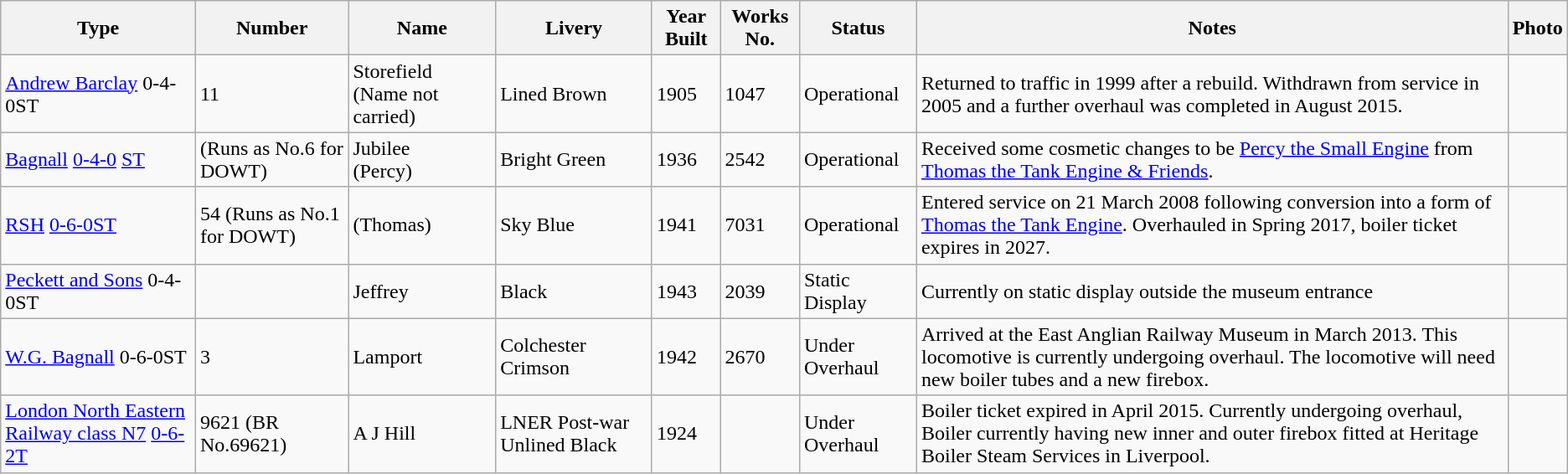<table class="wikitable">
<tr>
<th>Type</th>
<th>Number</th>
<th>Name</th>
<th>Livery</th>
<th>Year Built</th>
<th>Works No.</th>
<th>Status</th>
<th>Notes</th>
<th>Photo</th>
</tr>
<tr>
<td><a href='#'>Andrew Barclay</a> 0-4-0ST</td>
<td>11</td>
<td>Storefield (Name not carried)</td>
<td>Lined Brown</td>
<td>1905</td>
<td>1047</td>
<td>Operational</td>
<td>Returned to traffic in 1999 after a rebuild. Withdrawn from service in 2005 and a further overhaul was completed in August 2015.</td>
<td></td>
</tr>
<tr>
<td><a href='#'>Bagnall</a> <a href='#'>0-4-0</a> <a href='#'>ST</a></td>
<td>(Runs as No.6 for DOWT)</td>
<td>Jubilee<br>(Percy)</td>
<td>Bright Green</td>
<td>1936</td>
<td>2542</td>
<td>Operational</td>
<td>Received some cosmetic changes to be <a href='#'>Percy the Small Engine</a> from <a href='#'>Thomas the Tank Engine & Friends</a>.</td>
<td></td>
</tr>
<tr>
<td><a href='#'>RSH</a> <a href='#'>0-6-0ST</a></td>
<td>54 (Runs as No.1 for DOWT)</td>
<td>(Thomas)</td>
<td>Sky Blue</td>
<td>1941</td>
<td>7031</td>
<td>Operational</td>
<td>Entered service on 21 March 2008 following conversion into a form of <a href='#'>Thomas the Tank Engine</a>. Overhauled in Spring 2017, boiler ticket expires in 2027.</td>
<td></td>
</tr>
<tr>
<td><a href='#'>Peckett and Sons</a> 0-4-0ST</td>
<td></td>
<td>Jeffrey</td>
<td>Black</td>
<td>1943</td>
<td>2039</td>
<td>Static Display</td>
<td>Currently on static display outside the museum entrance</td>
<td></td>
</tr>
<tr>
<td><a href='#'>W.G. Bagnall</a> 0-6-0ST</td>
<td>3</td>
<td>Lamport</td>
<td>Colchester<br>Crimson</td>
<td>1942</td>
<td>2670</td>
<td>Under Overhaul</td>
<td>Arrived at the East Anglian Railway Museum in March 2013. This locomotive is currently undergoing overhaul. The locomotive will need new boiler tubes and a new firebox.</td>
<td></td>
</tr>
<tr>
<td><a href='#'>London North Eastern Railway class N7</a> <a href='#'>0-6-2T</a></td>
<td>9621 (BR No.69621)</td>
<td>A J Hill</td>
<td>LNER Post-war Unlined Black</td>
<td>1924</td>
<td></td>
<td>Under Overhaul</td>
<td>Boiler ticket expired in April 2015. Currently undergoing overhaul, Boiler currently having new inner and outer firebox fitted at Heritage Boiler Steam Services in Liverpool.</td>
<td></td>
</tr>
</table>
